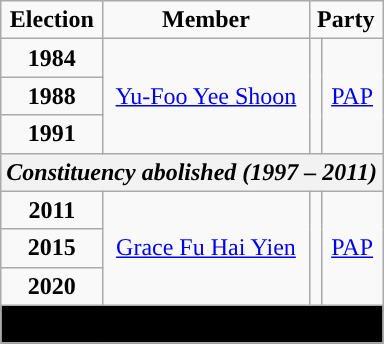<table class="wikitable" align="center" style="text-align:center">
<tr>
<td><strong>Election </strong></td>
<td><strong>Member</strong></td>
<td colspan="2"><strong>Party</strong></td>
</tr>
<tr>
<td><strong>1984</strong></td>
<td rowspan="3"><a href='#'>Yu-Foo Yee Shoon</a></td>
<td rowspan="3"></td>
<td rowspan="3"><a href='#'>PAP</a></td>
</tr>
<tr>
<td><strong>1988</strong></td>
</tr>
<tr>
<td><strong>1991</strong></td>
</tr>
<tr>
<th colspan="4"><em>Constituency abolished (1997 – 2011)</em></th>
</tr>
<tr>
<td><strong>2011</strong></td>
<td rowspan="3"><a href='#'>Grace Fu Hai Yien</a></td>
<td rowspan="3"></td>
<td rowspan="3"><a href='#'>PAP</a></td>
</tr>
<tr>
<td><strong>2015</strong></td>
</tr>
<tr>
<td><strong>2020</strong></td>
</tr>
<tr>
<td colspan=4 bgcolor=black><span><strong>Constituency abolished (2025)</strong></span></td>
</tr>
<tr>
</tr>
</table>
